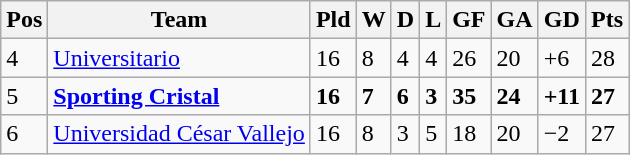<table class="wikitable">
<tr>
<th>Pos</th>
<th><strong>Team</strong></th>
<th><strong>Pld</strong></th>
<th>W</th>
<th>D</th>
<th>L</th>
<th>GF</th>
<th>GA</th>
<th>GD</th>
<th>Pts</th>
</tr>
<tr>
<td>4</td>
<td><a href='#'>Universitario</a></td>
<td>16</td>
<td>8</td>
<td>4</td>
<td>4</td>
<td>26</td>
<td>20</td>
<td>+6</td>
<td>28</td>
</tr>
<tr>
<td>5</td>
<td><strong><a href='#'>Sporting Cristal</a></strong></td>
<td><strong>16</strong></td>
<td><strong>7</strong></td>
<td><strong>6</strong></td>
<td><strong>3</strong></td>
<td><strong>35</strong></td>
<td><strong>24</strong></td>
<td><strong>+11</strong></td>
<td><strong>27</strong></td>
</tr>
<tr>
<td>6</td>
<td><a href='#'>Universidad César Vallejo</a></td>
<td>16</td>
<td>8</td>
<td>3</td>
<td>5</td>
<td>18</td>
<td>20</td>
<td>−2</td>
<td>27</td>
</tr>
</table>
